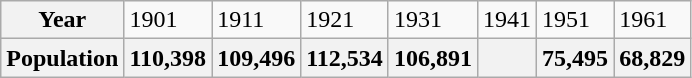<table class="wikitable">
<tr>
<th>Year</th>
<td>1901</td>
<td>1911</td>
<td>1921</td>
<td>1931</td>
<td>1941</td>
<td>1951</td>
<td>1961</td>
</tr>
<tr>
<th>Population</th>
<th>110,398</th>
<th>109,496</th>
<th>112,534</th>
<th>106,891</th>
<th></th>
<th>75,495</th>
<th>68,829</th>
</tr>
</table>
